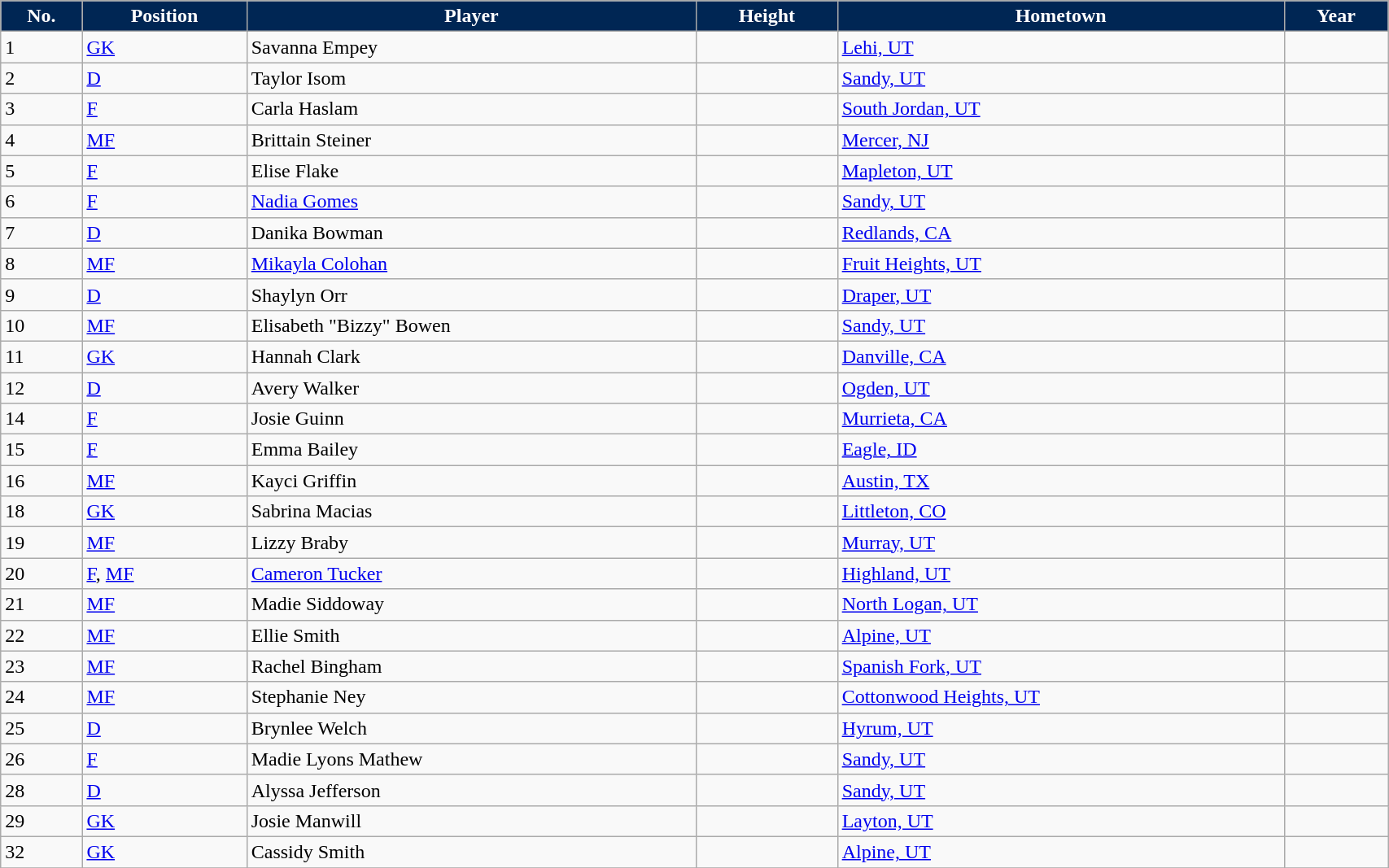<table class="wikitable sortable" style="width:90%">
<tr>
<th style="background:#002654; color:white;" scope="col">No.</th>
<th style="background:#002654; color:white;" scope="col">Position</th>
<th style="background:#002654; color:white;" scope="col">Player</th>
<th style="background:#002654; color:white;" scope="col">Height</th>
<th style="background:#002654; color:white;" scope="col">Hometown</th>
<th style="background:#002654; color:white;" scope="col">Year</th>
</tr>
<tr>
<td>1</td>
<td><a href='#'>GK</a></td>
<td>Savanna Empey</td>
<td></td>
<td><a href='#'>Lehi, UT</a></td>
<td></td>
</tr>
<tr>
<td>2</td>
<td><a href='#'>D</a></td>
<td>Taylor Isom</td>
<td></td>
<td><a href='#'>Sandy, UT</a></td>
<td></td>
</tr>
<tr>
<td>3</td>
<td><a href='#'>F</a></td>
<td>Carla Haslam</td>
<td></td>
<td><a href='#'>South Jordan, UT</a></td>
<td></td>
</tr>
<tr>
<td>4</td>
<td><a href='#'>MF</a></td>
<td>Brittain Steiner</td>
<td></td>
<td><a href='#'>Mercer, NJ</a></td>
<td></td>
</tr>
<tr>
<td>5</td>
<td><a href='#'>F</a></td>
<td>Elise Flake</td>
<td></td>
<td><a href='#'>Mapleton, UT</a></td>
<td></td>
</tr>
<tr>
<td>6</td>
<td><a href='#'>F</a></td>
<td><a href='#'>Nadia Gomes</a></td>
<td></td>
<td><a href='#'>Sandy, UT</a></td>
<td></td>
</tr>
<tr>
<td>7</td>
<td><a href='#'>D</a></td>
<td>Danika Bowman</td>
<td></td>
<td><a href='#'>Redlands, CA</a></td>
<td></td>
</tr>
<tr>
<td>8</td>
<td><a href='#'>MF</a></td>
<td><a href='#'>Mikayla Colohan</a></td>
<td></td>
<td><a href='#'>Fruit Heights, UT</a></td>
<td></td>
</tr>
<tr>
<td>9</td>
<td><a href='#'>D</a></td>
<td>Shaylyn Orr</td>
<td></td>
<td><a href='#'>Draper, UT</a></td>
<td></td>
</tr>
<tr>
<td>10</td>
<td><a href='#'>MF</a></td>
<td>Elisabeth "Bizzy" Bowen</td>
<td></td>
<td><a href='#'>Sandy, UT</a></td>
<td></td>
</tr>
<tr>
<td>11</td>
<td><a href='#'>GK</a></td>
<td>Hannah Clark</td>
<td></td>
<td><a href='#'>Danville, CA</a></td>
<td></td>
</tr>
<tr>
<td>12</td>
<td><a href='#'>D</a></td>
<td>Avery Walker</td>
<td></td>
<td><a href='#'>Ogden, UT</a></td>
<td></td>
</tr>
<tr>
<td>14</td>
<td><a href='#'>F</a></td>
<td>Josie Guinn</td>
<td></td>
<td><a href='#'>Murrieta, CA</a></td>
<td></td>
</tr>
<tr>
<td>15</td>
<td><a href='#'>F</a></td>
<td>Emma Bailey</td>
<td></td>
<td><a href='#'>Eagle, ID</a></td>
<td></td>
</tr>
<tr>
<td>16</td>
<td><a href='#'>MF</a></td>
<td>Kayci Griffin</td>
<td></td>
<td><a href='#'>Austin, TX</a></td>
<td></td>
</tr>
<tr>
<td>18</td>
<td><a href='#'>GK</a></td>
<td>Sabrina Macias</td>
<td></td>
<td><a href='#'>Littleton, CO</a></td>
<td></td>
</tr>
<tr>
<td>19</td>
<td><a href='#'>MF</a></td>
<td>Lizzy Braby</td>
<td></td>
<td><a href='#'>Murray, UT</a></td>
<td></td>
</tr>
<tr>
<td>20</td>
<td><a href='#'>F</a>, <a href='#'>MF</a></td>
<td><a href='#'>Cameron Tucker</a></td>
<td></td>
<td><a href='#'>Highland, UT</a></td>
<td></td>
</tr>
<tr>
<td>21</td>
<td><a href='#'>MF</a></td>
<td>Madie Siddoway</td>
<td></td>
<td><a href='#'>North Logan, UT</a></td>
<td></td>
</tr>
<tr>
<td>22</td>
<td><a href='#'>MF</a></td>
<td>Ellie Smith</td>
<td></td>
<td><a href='#'>Alpine, UT</a></td>
<td></td>
</tr>
<tr>
<td>23</td>
<td><a href='#'>MF</a></td>
<td>Rachel Bingham</td>
<td></td>
<td><a href='#'>Spanish Fork, UT</a></td>
<td></td>
</tr>
<tr>
<td>24</td>
<td><a href='#'>MF</a></td>
<td>Stephanie Ney</td>
<td></td>
<td><a href='#'>Cottonwood Heights, UT</a></td>
<td></td>
</tr>
<tr>
<td>25</td>
<td><a href='#'>D</a></td>
<td>Brynlee Welch</td>
<td></td>
<td><a href='#'>Hyrum, UT</a></td>
<td></td>
</tr>
<tr>
<td>26</td>
<td><a href='#'>F</a></td>
<td>Madie Lyons Mathew</td>
<td></td>
<td><a href='#'>Sandy, UT</a></td>
<td></td>
</tr>
<tr>
<td>28</td>
<td><a href='#'>D</a></td>
<td>Alyssa Jefferson</td>
<td></td>
<td><a href='#'>Sandy, UT</a></td>
<td></td>
</tr>
<tr>
<td>29</td>
<td><a href='#'>GK</a></td>
<td>Josie Manwill</td>
<td></td>
<td><a href='#'>Layton, UT</a></td>
<td></td>
</tr>
<tr>
<td>32</td>
<td><a href='#'>GK</a></td>
<td>Cassidy Smith</td>
<td></td>
<td><a href='#'>Alpine, UT</a></td>
<td></td>
</tr>
<tr>
</tr>
</table>
